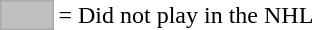<table>
<tr>
<td style="background-color:#C0C0C0; border:1px solid #aaaaaa; width:2em;"></td>
<td>= Did not play in the NHL</td>
</tr>
</table>
